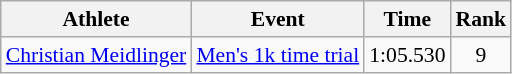<table class=wikitable style="font-size:90%">
<tr>
<th>Athlete</th>
<th>Event</th>
<th>Time</th>
<th>Rank</th>
</tr>
<tr align=center>
<td align=left><a href='#'>Christian Meidlinger</a></td>
<td align=left><a href='#'>Men's 1k time trial</a></td>
<td>1:05.530</td>
<td>9</td>
</tr>
</table>
